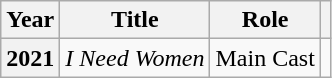<table class="wikitable plainrowheaders">
<tr>
<th scope="col">Year</th>
<th scope="col">Title</th>
<th scope="col">Role</th>
<th scope="col" class="unsortable"></th>
</tr>
<tr>
<th scope="row">2021</th>
<td><em>I Need Women</em></td>
<td>Main Cast</td>
<td style="text-align:center"></td>
</tr>
</table>
